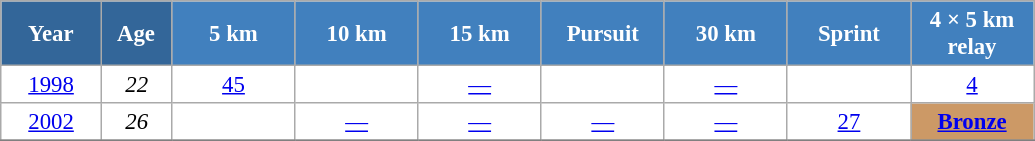<table class="wikitable" style="font-size:95%; text-align:center; border:grey solid 1px; border-collapse:collapse; background:#ffffff;">
<tr>
<th style="background-color:#369; color:white; width:60px;"> Year </th>
<th style="background-color:#369; color:white; width:40px;"> Age </th>
<th style="background-color:#4180be; color:white; width:75px;"> 5 km </th>
<th style="background-color:#4180be; color:white; width:75px;"> 10 km </th>
<th style="background-color:#4180be; color:white; width:75px;"> 15 km </th>
<th style="background-color:#4180be; color:white; width:75px;"> Pursuit </th>
<th style="background-color:#4180be; color:white; width:75px;"> 30 km </th>
<th style="background-color:#4180be; color:white; width:75px;"> Sprint </th>
<th style="background-color:#4180be; color:white; width:75px;"> 4 × 5 km <br> relay </th>
</tr>
<tr>
<td><a href='#'>1998</a></td>
<td><em>22</em></td>
<td><a href='#'>45</a></td>
<td></td>
<td><a href='#'>—</a></td>
<td><a href='#'></a></td>
<td><a href='#'>—</a></td>
<td></td>
<td><a href='#'>4</a></td>
</tr>
<tr>
<td><a href='#'>2002</a></td>
<td><em>26</em></td>
<td></td>
<td><a href='#'>—</a></td>
<td><a href='#'>—</a></td>
<td><a href='#'>—</a></td>
<td><a href='#'>—</a></td>
<td><a href='#'>27</a></td>
<td bgcolor="cc9966"><a href='#'><strong>Bronze</strong></a></td>
</tr>
<tr>
</tr>
</table>
